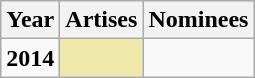<table class="wikitable sortable">
<tr>
<th>Year</th>
<th>Artises</th>
<th>Nominees</th>
</tr>
<tr>
<td style="text-align:center;"><strong>2014</strong></td>
<td bgcolor="palegoldenrod"></td>
<td></td>
</tr>
</table>
